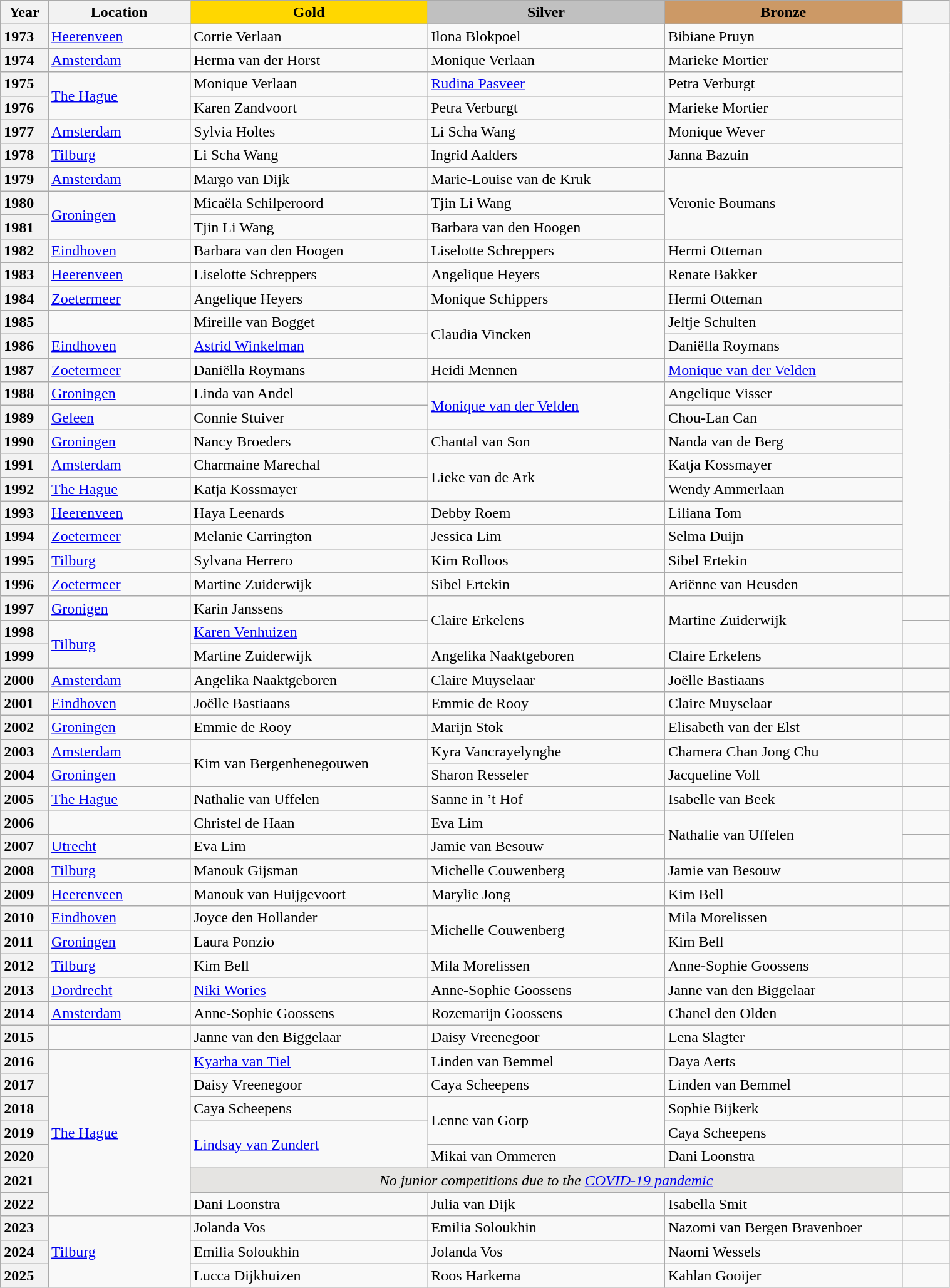<table class="wikitable unsortable" style="text-align:left; width:80%">
<tr>
<th scope="col" style="text-align:center; width:5%">Year</th>
<th scope="col" style="text-align:center; width:15%">Location</th>
<th scope="col" style="text-align:center; width:25%; background:gold">Gold</th>
<th scope="col" style="text-align:center; width:25%; background:silver">Silver</th>
<th scope="col" style="text-align:center; width:25%; background:#c96">Bronze</th>
<th scope="col" style="text-align:center; width:5%"></th>
</tr>
<tr>
<th scope="row" style="text-align:left">1973</th>
<td><a href='#'>Heerenveen</a></td>
<td>Corrie Verlaan</td>
<td>Ilona Blokpoel</td>
<td>Bibiane Pruyn</td>
<td rowspan="24"></td>
</tr>
<tr>
<th scope="row" style="text-align:left">1974</th>
<td><a href='#'>Amsterdam</a></td>
<td>Herma van der Horst</td>
<td>Monique Verlaan</td>
<td>Marieke Mortier</td>
</tr>
<tr>
<th scope="row" style="text-align:left">1975</th>
<td rowspan="2"><a href='#'>The Hague</a></td>
<td>Monique Verlaan</td>
<td><a href='#'>Rudina Pasveer</a></td>
<td>Petra Verburgt</td>
</tr>
<tr>
<th scope="row" style="text-align:left">1976</th>
<td>Karen Zandvoort</td>
<td>Petra Verburgt</td>
<td>Marieke Mortier</td>
</tr>
<tr>
<th scope="row" style="text-align:left">1977</th>
<td><a href='#'>Amsterdam</a></td>
<td>Sylvia Holtes</td>
<td>Li Scha Wang</td>
<td>Monique Wever</td>
</tr>
<tr>
<th scope="row" style="text-align:left">1978</th>
<td><a href='#'>Tilburg</a></td>
<td>Li Scha Wang</td>
<td>Ingrid Aalders</td>
<td>Janna Bazuin</td>
</tr>
<tr>
<th scope="row" style="text-align:left">1979</th>
<td><a href='#'>Amsterdam</a></td>
<td>Margo van Dijk</td>
<td>Marie-Louise van de Kruk</td>
<td rowspan="3">Veronie Boumans</td>
</tr>
<tr>
<th scope="row" style="text-align:left">1980</th>
<td rowspan="2"><a href='#'>Groningen</a></td>
<td>Micaëla Schilperoord</td>
<td>Tjin Li Wang</td>
</tr>
<tr>
<th scope="row" style="text-align:left">1981</th>
<td>Tjin Li Wang</td>
<td>Barbara van den Hoogen</td>
</tr>
<tr>
<th scope="row" style="text-align:left">1982</th>
<td><a href='#'>Eindhoven</a></td>
<td>Barbara van den Hoogen</td>
<td>Liselotte Schreppers</td>
<td>Hermi Otteman</td>
</tr>
<tr>
<th scope="row" style="text-align:left">1983</th>
<td><a href='#'>Heerenveen</a></td>
<td>Liselotte Schreppers</td>
<td>Angelique Heyers</td>
<td>Renate Bakker</td>
</tr>
<tr>
<th scope="row" style="text-align:left">1984</th>
<td><a href='#'>Zoetermeer</a></td>
<td>Angelique Heyers</td>
<td>Monique Schippers</td>
<td>Hermi Otteman</td>
</tr>
<tr>
<th scope="row" style="text-align:left">1985</th>
<td></td>
<td>Mireille van Bogget</td>
<td rowspan="2">Claudia Vincken</td>
<td>Jeltje Schulten</td>
</tr>
<tr>
<th scope="row" style="text-align:left">1986</th>
<td><a href='#'>Eindhoven</a></td>
<td><a href='#'>Astrid Winkelman</a></td>
<td>Daniëlla Roymans</td>
</tr>
<tr>
<th scope="row" style="text-align:left">1987</th>
<td><a href='#'>Zoetermeer</a></td>
<td>Daniëlla Roymans</td>
<td>Heidi Mennen</td>
<td><a href='#'>Monique van der Velden</a></td>
</tr>
<tr>
<th scope="row" style="text-align:left">1988</th>
<td><a href='#'>Groningen</a></td>
<td>Linda van Andel</td>
<td rowspan="2"><a href='#'>Monique van der Velden</a></td>
<td>Angelique Visser</td>
</tr>
<tr>
<th scope="row" style="text-align:left">1989</th>
<td><a href='#'>Geleen</a></td>
<td>Connie Stuiver</td>
<td>Chou-Lan Can</td>
</tr>
<tr>
<th scope="row" style="text-align:left">1990</th>
<td><a href='#'>Groningen</a></td>
<td>Nancy Broeders</td>
<td>Chantal van Son</td>
<td>Nanda van de Berg</td>
</tr>
<tr>
<th scope="row" style="text-align:left">1991</th>
<td><a href='#'>Amsterdam</a></td>
<td>Charmaine Marechal</td>
<td rowspan="2">Lieke van de Ark</td>
<td>Katja Kossmayer</td>
</tr>
<tr>
<th scope="row" style="text-align:left">1992</th>
<td><a href='#'>The Hague</a></td>
<td>Katja Kossmayer</td>
<td>Wendy Ammerlaan</td>
</tr>
<tr>
<th scope="row" style="text-align:left">1993</th>
<td><a href='#'>Heerenveen</a></td>
<td>Haya Leenards</td>
<td>Debby Roem</td>
<td>Liliana Tom</td>
</tr>
<tr>
<th scope="row" style="text-align:left">1994</th>
<td><a href='#'>Zoetermeer</a></td>
<td>Melanie Carrington</td>
<td>Jessica Lim</td>
<td>Selma Duijn</td>
</tr>
<tr>
<th scope="row" style="text-align:left">1995</th>
<td><a href='#'>Tilburg</a></td>
<td>Sylvana Herrero</td>
<td>Kim Rolloos</td>
<td>Sibel Ertekin</td>
</tr>
<tr>
<th scope="row" style="text-align:left">1996</th>
<td><a href='#'>Zoetermeer</a></td>
<td>Martine Zuiderwijk</td>
<td>Sibel Ertekin</td>
<td>Ariënne van Heusden</td>
</tr>
<tr>
<th scope="row" style="text-align:left">1997</th>
<td><a href='#'>Gronigen</a></td>
<td>Karin Janssens</td>
<td rowspan="2">Claire Erkelens</td>
<td rowspan="2">Martine Zuiderwijk</td>
<td></td>
</tr>
<tr>
<th scope="row" style="text-align:left">1998</th>
<td rowspan="2"><a href='#'>Tilburg</a></td>
<td><a href='#'>Karen Venhuizen</a></td>
<td></td>
</tr>
<tr>
<th scope="row" style="text-align:left">1999</th>
<td>Martine Zuiderwijk</td>
<td>Angelika Naaktgeboren</td>
<td>Claire Erkelens</td>
<td></td>
</tr>
<tr>
<th scope="row" style="text-align:left">2000</th>
<td><a href='#'>Amsterdam</a></td>
<td>Angelika Naaktgeboren</td>
<td>Claire Muyselaar</td>
<td>Joëlle Bastiaans</td>
<td></td>
</tr>
<tr>
<th scope="row" style="text-align:left">2001</th>
<td><a href='#'>Eindhoven</a></td>
<td>Joëlle Bastiaans</td>
<td>Emmie de Rooy</td>
<td>Claire Muyselaar</td>
<td></td>
</tr>
<tr>
<th scope="row" style="text-align:left">2002</th>
<td><a href='#'>Groningen</a></td>
<td>Emmie de Rooy</td>
<td>Marijn Stok</td>
<td>Elisabeth van der Elst</td>
<td></td>
</tr>
<tr>
<th scope="row" style="text-align:left">2003</th>
<td><a href='#'>Amsterdam</a></td>
<td rowspan="2">Kim van Bergenhenegouwen</td>
<td>Kyra Vancrayelynghe</td>
<td>Chamera Chan Jong Chu</td>
<td></td>
</tr>
<tr>
<th scope="row" style="text-align:left">2004</th>
<td><a href='#'>Groningen</a></td>
<td>Sharon Resseler</td>
<td>Jacqueline Voll</td>
<td></td>
</tr>
<tr>
<th scope="row" style="text-align:left">2005</th>
<td><a href='#'>The Hague</a></td>
<td>Nathalie van Uffelen</td>
<td>Sanne in ’t Hof</td>
<td>Isabelle van Beek</td>
<td></td>
</tr>
<tr>
<th scope="row" style="text-align:left">2006</th>
<td></td>
<td>Christel de Haan</td>
<td>Eva Lim</td>
<td rowspan="2">Nathalie van Uffelen</td>
<td></td>
</tr>
<tr>
<th scope="row" style="text-align:left">2007</th>
<td><a href='#'>Utrecht</a></td>
<td>Eva Lim</td>
<td>Jamie van Besouw</td>
<td></td>
</tr>
<tr>
<th scope="row" style="text-align:left">2008</th>
<td><a href='#'>Tilburg</a></td>
<td>Manouk Gijsman</td>
<td>Michelle Couwenberg</td>
<td>Jamie van Besouw</td>
<td></td>
</tr>
<tr>
<th scope="row" style="text-align:left">2009</th>
<td><a href='#'>Heerenveen</a></td>
<td>Manouk van Huijgevoort</td>
<td>Marylie Jong</td>
<td>Kim Bell</td>
<td></td>
</tr>
<tr>
<th scope="row" style="text-align:left">2010</th>
<td><a href='#'>Eindhoven</a></td>
<td>Joyce den Hollander</td>
<td rowspan="2">Michelle Couwenberg</td>
<td>Mila Morelissen</td>
<td></td>
</tr>
<tr>
<th scope="row" style="text-align:left">2011</th>
<td><a href='#'>Groningen</a></td>
<td>Laura Ponzio</td>
<td>Kim Bell</td>
<td></td>
</tr>
<tr>
<th scope="row" style="text-align:left">2012</th>
<td><a href='#'>Tilburg</a></td>
<td>Kim Bell</td>
<td>Mila Morelissen</td>
<td>Anne-Sophie Goossens</td>
<td></td>
</tr>
<tr>
<th scope="row" style="text-align:left">2013</th>
<td><a href='#'>Dordrecht</a></td>
<td><a href='#'>Niki Wories</a></td>
<td>Anne-Sophie Goossens</td>
<td>Janne van den Biggelaar</td>
<td></td>
</tr>
<tr>
<th scope="row" style="text-align:left">2014</th>
<td><a href='#'>Amsterdam</a></td>
<td>Anne-Sophie Goossens</td>
<td>Rozemarijn Goossens</td>
<td>Chanel den Olden</td>
<td></td>
</tr>
<tr>
<th scope="row" style="text-align:left">2015</th>
<td></td>
<td>Janne van den Biggelaar</td>
<td>Daisy Vreenegoor</td>
<td>Lena Slagter</td>
<td></td>
</tr>
<tr>
<th scope="row" style="text-align:left">2016</th>
<td rowspan="7"><a href='#'>The Hague</a></td>
<td><a href='#'>Kyarha van Tiel</a></td>
<td>Linden van Bemmel</td>
<td>Daya Aerts</td>
<td></td>
</tr>
<tr>
<th scope="row" style="text-align:left">2017</th>
<td>Daisy Vreenegoor</td>
<td>Caya Scheepens</td>
<td>Linden van Bemmel</td>
<td></td>
</tr>
<tr>
<th scope="row" style="text-align:left">2018</th>
<td>Caya Scheepens</td>
<td rowspan="2">Lenne van Gorp</td>
<td>Sophie Bijkerk</td>
<td></td>
</tr>
<tr>
<th scope="row" style="text-align:left">2019</th>
<td rowspan="2"><a href='#'>Lindsay van Zundert</a></td>
<td>Caya Scheepens</td>
<td></td>
</tr>
<tr>
<th scope="row" style="text-align:left">2020</th>
<td>Mikai van Ommeren</td>
<td>Dani Loonstra</td>
<td></td>
</tr>
<tr>
<th scope="row" style="text-align:left">2021</th>
<td colspan="3" align="center" bgcolor="e5e4e2"><em>No junior competitions due to the <a href='#'>COVID-19 pandemic</a></em></td>
<td></td>
</tr>
<tr>
<th scope="row" style="text-align:left">2022</th>
<td>Dani Loonstra</td>
<td>Julia van Dijk</td>
<td>Isabella Smit</td>
<td></td>
</tr>
<tr>
<th scope="row" style="text-align:left">2023</th>
<td rowspan="3"><a href='#'>Tilburg</a></td>
<td>Jolanda Vos</td>
<td>Emilia Soloukhin</td>
<td>Nazomi van Bergen Bravenboer</td>
<td></td>
</tr>
<tr>
<th scope="row" style="text-align:left">2024</th>
<td>Emilia Soloukhin</td>
<td>Jolanda Vos</td>
<td>Naomi Wessels</td>
<td></td>
</tr>
<tr>
<th scope="row" style="text-align:left">2025</th>
<td>Lucca Dijkhuizen</td>
<td>Roos Harkema</td>
<td>Kahlan Gooijer</td>
<td></td>
</tr>
</table>
